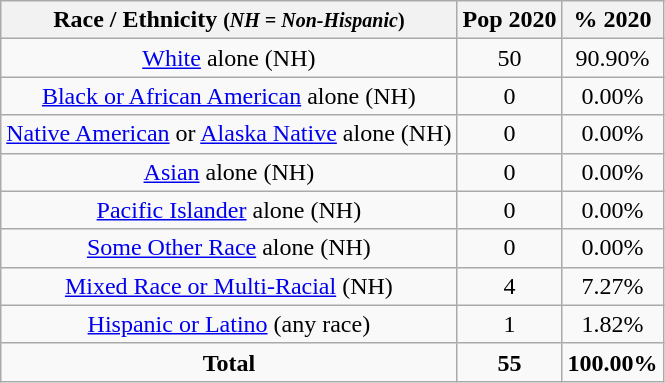<table class="wikitable" style="text-align:center;">
<tr>
<th>Race / Ethnicity <small>(<em>NH = Non-Hispanic</em>)</small></th>
<th>Pop 2020</th>
<th>% 2020</th>
</tr>
<tr>
<td><a href='#'>White</a> alone (NH)</td>
<td>50</td>
<td>90.90%</td>
</tr>
<tr>
<td><a href='#'>Black or African American</a> alone (NH)</td>
<td>0</td>
<td>0.00%</td>
</tr>
<tr>
<td><a href='#'>Native American</a> or <a href='#'>Alaska Native</a> alone (NH)</td>
<td>0</td>
<td>0.00%</td>
</tr>
<tr>
<td><a href='#'>Asian</a> alone (NH)</td>
<td>0</td>
<td>0.00%</td>
</tr>
<tr>
<td><a href='#'>Pacific Islander</a> alone (NH)</td>
<td>0</td>
<td>0.00%</td>
</tr>
<tr>
<td><a href='#'>Some Other Race</a> alone (NH)</td>
<td>0</td>
<td>0.00%</td>
</tr>
<tr>
<td><a href='#'>Mixed Race or Multi-Racial</a> (NH)</td>
<td>4</td>
<td>7.27%</td>
</tr>
<tr>
<td><a href='#'>Hispanic or Latino</a> (any race)</td>
<td>1</td>
<td>1.82%</td>
</tr>
<tr>
<td><strong>Total</strong></td>
<td><strong>55</strong></td>
<td><strong>100.00%</strong></td>
</tr>
</table>
